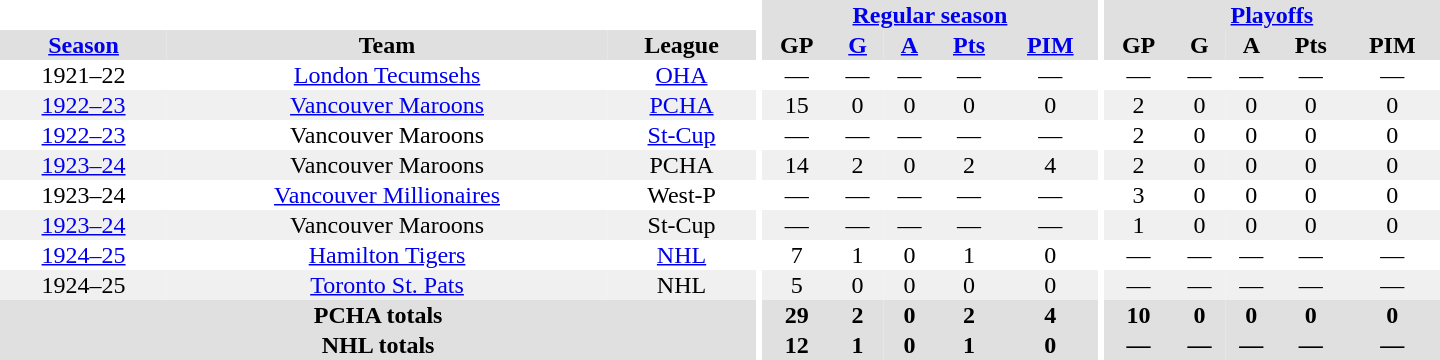<table border="0" cellpadding="1" cellspacing="0" style="text-align:center; width:60em">
<tr bgcolor="#e0e0e0">
<th colspan="3" bgcolor="#ffffff"></th>
<th rowspan="100" bgcolor="#ffffff"></th>
<th colspan="5"><a href='#'>Regular season</a></th>
<th rowspan="100" bgcolor="#ffffff"></th>
<th colspan="5"><a href='#'>Playoffs</a></th>
</tr>
<tr bgcolor="#e0e0e0">
<th><a href='#'>Season</a></th>
<th>Team</th>
<th>League</th>
<th>GP</th>
<th><a href='#'>G</a></th>
<th><a href='#'>A</a></th>
<th><a href='#'>Pts</a></th>
<th><a href='#'>PIM</a></th>
<th>GP</th>
<th>G</th>
<th>A</th>
<th>Pts</th>
<th>PIM</th>
</tr>
<tr>
<td>1921–22</td>
<td><a href='#'>London Tecumsehs</a></td>
<td><a href='#'>OHA</a></td>
<td>—</td>
<td>—</td>
<td>—</td>
<td>—</td>
<td>—</td>
<td>—</td>
<td>—</td>
<td>—</td>
<td>—</td>
<td>—</td>
</tr>
<tr bgcolor="#f0f0f0">
<td><a href='#'>1922–23</a></td>
<td><a href='#'>Vancouver Maroons</a></td>
<td><a href='#'>PCHA</a></td>
<td>15</td>
<td>0</td>
<td>0</td>
<td>0</td>
<td>0</td>
<td>2</td>
<td>0</td>
<td>0</td>
<td>0</td>
<td>0</td>
</tr>
<tr>
<td><a href='#'>1922–23</a></td>
<td>Vancouver Maroons</td>
<td><a href='#'>St-Cup</a></td>
<td>—</td>
<td>—</td>
<td>—</td>
<td>—</td>
<td>—</td>
<td>2</td>
<td>0</td>
<td>0</td>
<td>0</td>
<td>0</td>
</tr>
<tr bgcolor="#f0f0f0">
<td><a href='#'>1923–24</a></td>
<td>Vancouver Maroons</td>
<td>PCHA</td>
<td>14</td>
<td>2</td>
<td>0</td>
<td>2</td>
<td>4</td>
<td>2</td>
<td>0</td>
<td>0</td>
<td>0</td>
<td>0</td>
</tr>
<tr>
<td>1923–24</td>
<td><a href='#'>Vancouver Millionaires</a></td>
<td>West-P</td>
<td>—</td>
<td>—</td>
<td>—</td>
<td>—</td>
<td>—</td>
<td>3</td>
<td>0</td>
<td>0</td>
<td>0</td>
<td>0</td>
</tr>
<tr bgcolor="#f0f0f0">
<td><a href='#'>1923–24</a></td>
<td>Vancouver Maroons</td>
<td>St-Cup</td>
<td>—</td>
<td>—</td>
<td>—</td>
<td>—</td>
<td>—</td>
<td>1</td>
<td>0</td>
<td>0</td>
<td>0</td>
<td>0</td>
</tr>
<tr>
<td><a href='#'>1924–25</a></td>
<td><a href='#'>Hamilton Tigers</a></td>
<td><a href='#'>NHL</a></td>
<td>7</td>
<td>1</td>
<td>0</td>
<td>1</td>
<td>0</td>
<td>—</td>
<td>—</td>
<td>—</td>
<td>—</td>
<td>—</td>
</tr>
<tr bgcolor="#f0f0f0">
<td>1924–25</td>
<td><a href='#'>Toronto St. Pats</a></td>
<td>NHL</td>
<td>5</td>
<td>0</td>
<td>0</td>
<td>0</td>
<td>0</td>
<td>—</td>
<td>—</td>
<td>—</td>
<td>—</td>
<td>—</td>
</tr>
<tr bgcolor="#e0e0e0">
<th colspan="3">PCHA totals</th>
<th>29</th>
<th>2</th>
<th>0</th>
<th>2</th>
<th>4</th>
<th>10</th>
<th>0</th>
<th>0</th>
<th>0</th>
<th>0</th>
</tr>
<tr bgcolor="#e0e0e0">
<th colspan="3">NHL totals</th>
<th>12</th>
<th>1</th>
<th>0</th>
<th>1</th>
<th>0</th>
<th>—</th>
<th>—</th>
<th>—</th>
<th>—</th>
<th>—</th>
</tr>
</table>
